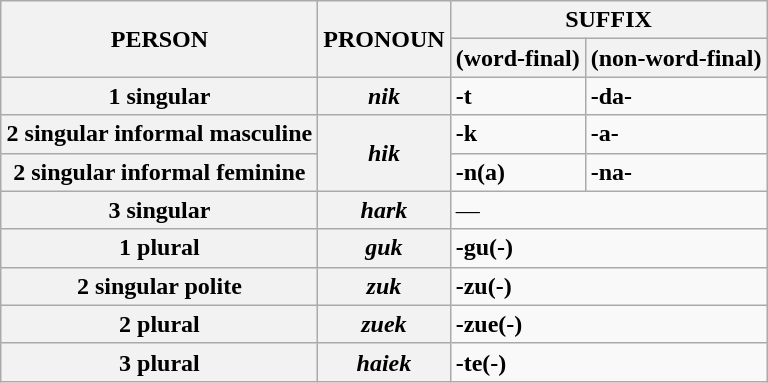<table class="wikitable" style="margin: 1em auto 1em auto">
<tr>
<th rowspan=2 align="center">PERSON</th>
<th rowspan=2 align="center">PRONOUN</th>
<th colspan=2 align="center">SUFFIX</th>
</tr>
<tr>
<th align="center">(word-final)</th>
<th align="center">(non-word-final)</th>
</tr>
<tr>
<th>1 singular</th>
<th><em>nik</em></th>
<td><strong>-t</strong></td>
<td><strong>-da-</strong></td>
</tr>
<tr>
<th>2 singular informal masculine</th>
<th rowspan= 2><em>hik</em></th>
<td><strong>-k</strong></td>
<td><strong>-a-</strong></td>
</tr>
<tr>
<th>2 singular informal feminine</th>
<td><strong>-n(a)</strong></td>
<td><strong>-na-</strong></td>
</tr>
<tr>
<th>3 singular</th>
<th><em>hark</em></th>
<td colspan=2>—</td>
</tr>
<tr>
<th>1 plural</th>
<th><em>guk</em></th>
<td colspan=2><strong>-gu(-)</strong></td>
</tr>
<tr>
<th>2 singular polite</th>
<th><em>zuk</em></th>
<td colspan=2><strong>-zu(-)</strong></td>
</tr>
<tr>
<th>2 plural</th>
<th><em>zuek</em></th>
<td colspan=2><strong>-zue(-)</strong></td>
</tr>
<tr>
<th>3 plural</th>
<th><em>haiek</em></th>
<td colspan=2><strong>-te(-)</strong></td>
</tr>
</table>
